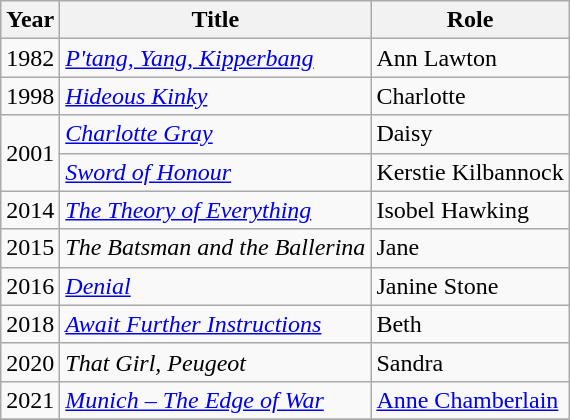<table class="wikitable">
<tr>
<th>Year</th>
<th>Title</th>
<th>Role</th>
</tr>
<tr>
<td>1982</td>
<td><em><a href='#'>P'tang, Yang, Kipperbang</a></em></td>
<td>Ann Lawton</td>
</tr>
<tr>
<td>1998</td>
<td><em><a href='#'>Hideous Kinky</a></em></td>
<td>Charlotte</td>
</tr>
<tr>
<td rowspan=2>2001</td>
<td><em><a href='#'>Charlotte Gray</a></em></td>
<td>Daisy</td>
</tr>
<tr>
<td><em><a href='#'>Sword of Honour</a></em> </td>
<td>Kerstie Kilbannock</td>
</tr>
<tr>
<td>2014</td>
<td><em><a href='#'>The Theory of Everything</a></em></td>
<td>Isobel Hawking</td>
</tr>
<tr>
<td>2015</td>
<td><em>The Batsman and the Ballerina</em></td>
<td>Jane</td>
</tr>
<tr>
<td>2016</td>
<td><em><a href='#'>Denial</a></em></td>
<td>Janine Stone</td>
</tr>
<tr>
<td>2018</td>
<td><em><a href='#'>Await Further Instructions</a></em></td>
<td>Beth</td>
</tr>
<tr>
<td>2020</td>
<td><em>That Girl, Peugeot</em></td>
<td>Sandra</td>
</tr>
<tr>
<td>2021</td>
<td><em><a href='#'>Munich – The Edge of War</a></em></td>
<td><a href='#'>Anne Chamberlain</a></td>
</tr>
<tr>
</tr>
</table>
